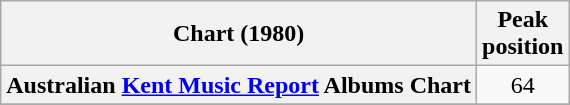<table class="wikitable plainrowheaders" style="text-align:center">
<tr>
<th>Chart (1980)</th>
<th>Peak<br>position</th>
</tr>
<tr>
<th scope="row">Australian <a href='#'>Kent Music Report</a> Albums Chart</th>
<td>64</td>
</tr>
<tr>
</tr>
</table>
